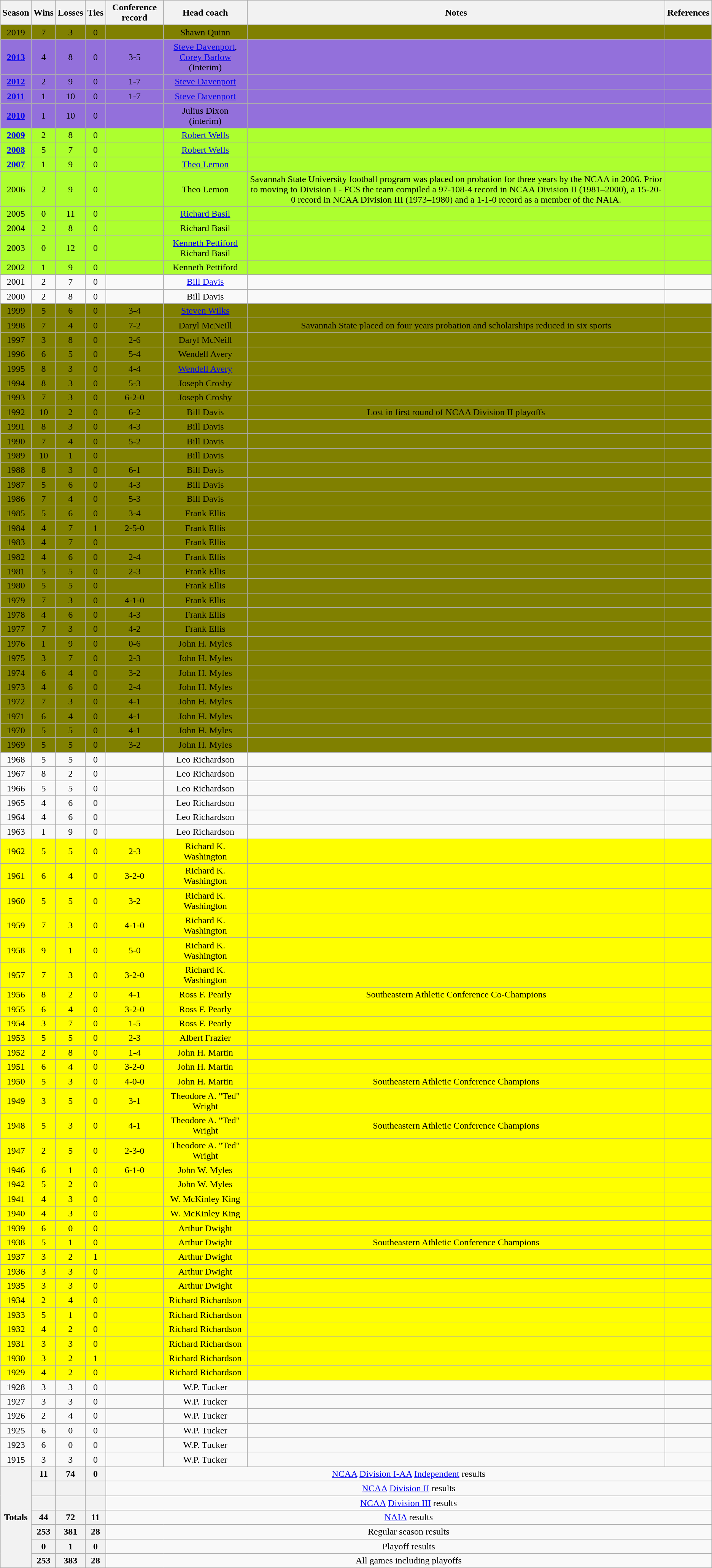<table class="wikitable collapsible collapsed sortable" style="text-align:center">
<tr>
<th>Season</th>
<th>Wins</th>
<th>Losses</th>
<th>Ties</th>
<th>Conference record</th>
<th>Head coach</th>
<th>Notes</th>
<th>References</th>
</tr>
<tr style="background-color: #808000">
<td>2019</td>
<td>7</td>
<td>3</td>
<td>0</td>
<td></td>
<td>Shawn Quinn</td>
<td></td>
<td></td>
</tr>
<tr style="background-color: #9370DB">
<td><strong><a href='#'>2013</a></strong></td>
<td>4</td>
<td>8</td>
<td>0</td>
<td>3-5</td>
<td><a href='#'>Steve Davenport</a>, <a href='#'>Corey Barlow</a> (Interim)</td>
<td></td>
<td></td>
</tr>
<tr style="background-color: #9370DB">
<td><strong><a href='#'>2012</a></strong></td>
<td>2</td>
<td>9</td>
<td>0</td>
<td>1-7</td>
<td><a href='#'>Steve Davenport</a></td>
<td></td>
<td></td>
</tr>
<tr style="background-color: #9370DB">
<td><strong><a href='#'>2011</a></strong></td>
<td>1</td>
<td>10</td>
<td>0</td>
<td>1-7</td>
<td><a href='#'>Steve Davenport</a></td>
<td></td>
<td></td>
</tr>
<tr style="background-color: #9370DB">
<td><strong><a href='#'>2010</a></strong></td>
<td>1</td>
<td>10</td>
<td>0</td>
<td></td>
<td>Julius Dixon (interim)</td>
<td></td>
<td></td>
</tr>
<tr style="background-color: #ADFF2F">
<td><strong><a href='#'>2009</a></strong></td>
<td>2</td>
<td>8</td>
<td>0</td>
<td></td>
<td><a href='#'>Robert Wells</a></td>
<td></td>
<td></td>
</tr>
<tr style="background-color: #ADFF2F">
<td><strong><a href='#'>2008</a></strong></td>
<td>5</td>
<td>7</td>
<td>0</td>
<td></td>
<td><a href='#'>Robert Wells</a></td>
<td></td>
<td></td>
</tr>
<tr style="background-color: #ADFF2F">
<td><strong><a href='#'>2007</a></strong></td>
<td>1</td>
<td>9</td>
<td>0</td>
<td></td>
<td><a href='#'>Theo Lemon</a></td>
<td></td>
<td></td>
</tr>
<tr style="background-color: #ADFF2F">
<td>2006</td>
<td>2</td>
<td>9</td>
<td>0</td>
<td></td>
<td>Theo Lemon</td>
<td>Savannah State University football program was placed on probation for three years by the NCAA in 2006. Prior to moving to Division I - FCS the team compiled a 97-108-4 record in NCAA Division II (1981–2000), a 15-20-0 record in NCAA Division III (1973–1980) and a 1-1-0 record as a member of the NAIA.</td>
<td></td>
</tr>
<tr style="background-color: #ADFF2F">
<td>2005</td>
<td>0</td>
<td>11</td>
<td>0</td>
<td></td>
<td><a href='#'>Richard Basil</a></td>
<td></td>
<td></td>
</tr>
<tr style="background-color: #ADFF2F">
<td>2004</td>
<td>2</td>
<td>8</td>
<td>0</td>
<td></td>
<td>Richard Basil</td>
<td></td>
<td></td>
</tr>
<tr style="background-color: #ADFF2F">
<td>2003</td>
<td>0</td>
<td>12</td>
<td>0</td>
<td></td>
<td><a href='#'>Kenneth Pettiford</a><br>Richard Basil</td>
<td></td>
<td></td>
</tr>
<tr style="background-color: #ADFF2F">
<td>2002</td>
<td>1</td>
<td>9</td>
<td>0</td>
<td></td>
<td>Kenneth Pettiford</td>
<td></td>
<td></td>
</tr>
<tr>
<td>2001</td>
<td>2</td>
<td>7</td>
<td>0</td>
<td></td>
<td><a href='#'>Bill Davis</a></td>
<td></td>
<td></td>
</tr>
<tr>
<td>2000</td>
<td>2</td>
<td>8</td>
<td>0</td>
<td></td>
<td>Bill Davis</td>
<td></td>
<td></td>
</tr>
<tr style="background-color: #808000">
<td>1999</td>
<td>5</td>
<td>6</td>
<td>0</td>
<td>3-4</td>
<td><a href='#'>Steven Wilks</a></td>
<td></td>
<td></td>
</tr>
<tr style="background-color: #808000">
<td>1998</td>
<td>7</td>
<td>4</td>
<td>0</td>
<td>7-2</td>
<td>Daryl McNeill</td>
<td>Savannah State placed on four years probation and scholarships reduced in six sports</td>
<td></td>
</tr>
<tr style="background-color: #808000">
<td>1997</td>
<td>3</td>
<td>8</td>
<td>0</td>
<td>2-6</td>
<td>Daryl McNeill</td>
<td></td>
<td></td>
</tr>
<tr style="background-color: #808000">
<td>1996</td>
<td>6</td>
<td>5</td>
<td>0</td>
<td>5-4</td>
<td>Wendell Avery</td>
<td></td>
<td></td>
</tr>
<tr style="background-color: #808000">
<td>1995</td>
<td>8</td>
<td>3</td>
<td>0</td>
<td>4-4</td>
<td><a href='#'>Wendell Avery</a></td>
<td></td>
<td></td>
</tr>
<tr style="background-color: #808000">
<td>1994</td>
<td>8</td>
<td>3</td>
<td>0</td>
<td>5-3</td>
<td>Joseph Crosby</td>
<td></td>
<td></td>
</tr>
<tr style="background-color: #808000">
<td>1993</td>
<td>7</td>
<td>3</td>
<td>0</td>
<td>6-2-0</td>
<td>Joseph Crosby</td>
<td></td>
<td></td>
</tr>
<tr style="background-color: #808000">
<td>1992</td>
<td>10</td>
<td>2</td>
<td>0</td>
<td>6-2</td>
<td>Bill Davis</td>
<td>Lost in first round of NCAA Division II playoffs</td>
<td></td>
</tr>
<tr style="background-color: #808000">
<td>1991</td>
<td>8</td>
<td>3</td>
<td>0</td>
<td>4-3</td>
<td>Bill Davis</td>
<td></td>
<td></td>
</tr>
<tr style="background-color: #808000">
<td>1990</td>
<td>7</td>
<td>4</td>
<td>0</td>
<td>5-2</td>
<td>Bill Davis</td>
<td></td>
<td></td>
</tr>
<tr style="background-color: #808000">
<td>1989</td>
<td>10</td>
<td>1</td>
<td>0</td>
<td></td>
<td>Bill Davis</td>
<td></td>
<td></td>
</tr>
<tr style="background-color: #808000">
<td>1988</td>
<td>8</td>
<td>3</td>
<td>0</td>
<td>6-1</td>
<td>Bill Davis</td>
<td></td>
<td></td>
</tr>
<tr style="background-color: #808000">
<td>1987</td>
<td>5</td>
<td>6</td>
<td>0</td>
<td>4-3</td>
<td>Bill Davis</td>
<td></td>
<td></td>
</tr>
<tr style="background-color: #808000">
<td>1986</td>
<td>7</td>
<td>4</td>
<td>0</td>
<td>5-3</td>
<td>Bill Davis</td>
<td></td>
<td></td>
</tr>
<tr style="background-color: #808000">
<td>1985</td>
<td>5</td>
<td>6</td>
<td>0</td>
<td>3-4</td>
<td>Frank Ellis</td>
<td></td>
<td></td>
</tr>
<tr style="background-color: #808000">
<td>1984</td>
<td>4</td>
<td>7</td>
<td>1</td>
<td>2-5-0</td>
<td>Frank Ellis</td>
<td></td>
<td></td>
</tr>
<tr style="background-color: #808000">
<td>1983</td>
<td>4</td>
<td>7</td>
<td>0</td>
<td></td>
<td>Frank Ellis</td>
<td></td>
<td></td>
</tr>
<tr style="background-color: #808000">
<td>1982</td>
<td>4</td>
<td>6</td>
<td>0</td>
<td>2-4</td>
<td>Frank Ellis</td>
<td></td>
<td></td>
</tr>
<tr style="background-color: #808000">
<td>1981</td>
<td>5</td>
<td>5</td>
<td>0</td>
<td>2-3</td>
<td>Frank Ellis</td>
<td></td>
<td></td>
</tr>
<tr style="background-color: #808000">
<td>1980</td>
<td>5</td>
<td>5</td>
<td>0</td>
<td></td>
<td>Frank Ellis</td>
<td></td>
<td></td>
</tr>
<tr style="background-color: #808000">
<td>1979</td>
<td>7</td>
<td>3</td>
<td>0</td>
<td>4-1-0</td>
<td>Frank Ellis</td>
<td></td>
<td></td>
</tr>
<tr style="background-color: #808000">
<td>1978</td>
<td>4</td>
<td>6</td>
<td>0</td>
<td>4-3</td>
<td>Frank Ellis</td>
<td></td>
<td></td>
</tr>
<tr style="background-color: #808000">
<td>1977</td>
<td>7</td>
<td>3</td>
<td>0</td>
<td>4-2</td>
<td>Frank Ellis</td>
<td></td>
<td></td>
</tr>
<tr style="background-color: #808000">
<td>1976</td>
<td>1</td>
<td>9</td>
<td>0</td>
<td>0-6</td>
<td>John H. Myles</td>
<td></td>
<td></td>
</tr>
<tr style="background-color: #808000">
<td>1975</td>
<td>3</td>
<td>7</td>
<td>0</td>
<td>2-3</td>
<td>John H. Myles</td>
<td></td>
<td></td>
</tr>
<tr style="background-color: #808000">
<td>1974</td>
<td>6</td>
<td>4</td>
<td>0</td>
<td>3-2</td>
<td>John H. Myles</td>
<td></td>
<td></td>
</tr>
<tr style="background-color: #808000">
<td>1973</td>
<td>4</td>
<td>6</td>
<td>0</td>
<td>2-4</td>
<td>John H. Myles</td>
<td></td>
<td></td>
</tr>
<tr style="background-color: #808000">
<td>1972</td>
<td>7</td>
<td>3</td>
<td>0</td>
<td>4-1</td>
<td>John H. Myles</td>
<td></td>
<td></td>
</tr>
<tr style="background-color: #808000">
<td>1971</td>
<td>6</td>
<td>4</td>
<td>0</td>
<td>4-1</td>
<td>John H. Myles</td>
<td></td>
<td></td>
</tr>
<tr style="background-color: #808000">
<td>1970</td>
<td>5</td>
<td>5</td>
<td>0</td>
<td>4-1</td>
<td>John H. Myles</td>
<td></td>
<td></td>
</tr>
<tr style="background-color: #808000">
<td>1969</td>
<td>5</td>
<td>5</td>
<td>0</td>
<td>3-2</td>
<td>John H. Myles</td>
<td></td>
<td></td>
</tr>
<tr>
<td>1968</td>
<td>5</td>
<td>5</td>
<td>0</td>
<td></td>
<td>Leo Richardson</td>
<td></td>
<td></td>
</tr>
<tr>
<td>1967</td>
<td>8</td>
<td>2</td>
<td>0</td>
<td></td>
<td>Leo Richardson</td>
<td></td>
<td></td>
</tr>
<tr>
<td>1966</td>
<td>5</td>
<td>5</td>
<td>0</td>
<td></td>
<td>Leo Richardson</td>
<td></td>
<td></td>
</tr>
<tr>
<td>1965</td>
<td>4</td>
<td>6</td>
<td>0</td>
<td></td>
<td>Leo Richardson</td>
<td></td>
<td></td>
</tr>
<tr>
<td>1964</td>
<td>4</td>
<td>6</td>
<td>0</td>
<td></td>
<td>Leo Richardson</td>
<td></td>
<td></td>
</tr>
<tr>
<td>1963</td>
<td>1</td>
<td>9</td>
<td>0</td>
<td></td>
<td>Leo Richardson</td>
<td></td>
<td></td>
</tr>
<tr style="background-color: yellow;">
<td>1962</td>
<td>5</td>
<td>5</td>
<td>0</td>
<td>2-3</td>
<td>Richard K. Washington</td>
<td></td>
<td></td>
</tr>
<tr style="background-color: yellow;">
<td>1961</td>
<td>6</td>
<td>4</td>
<td>0</td>
<td>3-2-0</td>
<td>Richard K. Washington</td>
<td></td>
<td></td>
</tr>
<tr style="background-color: yellow;">
<td>1960</td>
<td>5</td>
<td>5</td>
<td>0</td>
<td>3-2</td>
<td>Richard K. Washington</td>
<td></td>
<td></td>
</tr>
<tr style="background-color: yellow;">
<td>1959</td>
<td>7</td>
<td>3</td>
<td>0</td>
<td>4-1-0</td>
<td>Richard K. Washington</td>
<td></td>
<td></td>
</tr>
<tr style="background-color: yellow;">
<td>1958</td>
<td>9</td>
<td>1</td>
<td>0</td>
<td>5-0</td>
<td>Richard K. Washington</td>
<td></td>
<td></td>
</tr>
<tr style="background-color: yellow;">
<td>1957</td>
<td>7</td>
<td>3</td>
<td>0</td>
<td>3-2-0</td>
<td>Richard K. Washington</td>
<td></td>
<td></td>
</tr>
<tr style="background-color: yellow;">
<td>1956</td>
<td>8</td>
<td>2</td>
<td>0</td>
<td>4-1</td>
<td>Ross F. Pearly</td>
<td>Southeastern Athletic Conference Co-Champions</td>
<td></td>
</tr>
<tr style="background-color: yellow;">
<td>1955</td>
<td>6</td>
<td>4</td>
<td>0</td>
<td>3-2-0</td>
<td>Ross F. Pearly</td>
<td></td>
<td></td>
</tr>
<tr style="background-color: yellow;">
<td>1954</td>
<td>3</td>
<td>7</td>
<td>0</td>
<td>1-5</td>
<td>Ross F. Pearly</td>
<td></td>
<td></td>
</tr>
<tr style="background-color: yellow;">
<td>1953</td>
<td>5</td>
<td>5</td>
<td>0</td>
<td>2-3</td>
<td>Albert Frazier</td>
<td></td>
<td></td>
</tr>
<tr style="background-color: yellow;">
<td>1952</td>
<td>2</td>
<td>8</td>
<td>0</td>
<td>1-4</td>
<td>John H. Martin</td>
<td></td>
<td></td>
</tr>
<tr style="background-color: yellow;">
<td>1951</td>
<td>6</td>
<td>4</td>
<td>0</td>
<td>3-2-0</td>
<td>John H. Martin</td>
<td></td>
<td></td>
</tr>
<tr style="background-color: yellow;">
<td>1950</td>
<td>5</td>
<td>3</td>
<td>0</td>
<td>4-0-0</td>
<td>John H. Martin</td>
<td>Southeastern Athletic Conference Champions</td>
<td></td>
</tr>
<tr style="background-color: yellow;">
<td>1949</td>
<td>3</td>
<td>5</td>
<td>0</td>
<td>3-1</td>
<td>Theodore A. "Ted" Wright</td>
<td></td>
<td></td>
</tr>
<tr style="background-color: yellow;">
<td>1948</td>
<td>5</td>
<td>3</td>
<td>0</td>
<td>4-1</td>
<td>Theodore A. "Ted" Wright</td>
<td>Southeastern Athletic Conference Champions</td>
<td></td>
</tr>
<tr style="background-color: yellow;">
<td>1947</td>
<td>2</td>
<td>5</td>
<td>0</td>
<td>2-3-0</td>
<td>Theodore A. "Ted" Wright</td>
<td></td>
<td></td>
</tr>
<tr style="background-color: yellow;">
<td>1946</td>
<td>6</td>
<td>1</td>
<td>0</td>
<td>6-1-0</td>
<td>John W. Myles</td>
<td></td>
<td></td>
</tr>
<tr style="background-color: yellow;">
<td>1942</td>
<td>5</td>
<td>2</td>
<td>0</td>
<td></td>
<td>John W. Myles</td>
<td></td>
<td></td>
</tr>
<tr style="background-color: yellow;">
<td>1941</td>
<td>4</td>
<td>3</td>
<td>0</td>
<td></td>
<td>W. McKinley King</td>
<td></td>
<td></td>
</tr>
<tr style="background-color: yellow;">
<td>1940</td>
<td>4</td>
<td>3</td>
<td>0</td>
<td></td>
<td>W. McKinley King</td>
<td></td>
<td></td>
</tr>
<tr style="background-color: yellow;">
<td>1939</td>
<td>6</td>
<td>0</td>
<td>0</td>
<td></td>
<td>Arthur Dwight</td>
<td></td>
<td></td>
</tr>
<tr style="background-color: yellow;">
<td>1938</td>
<td>5</td>
<td>1</td>
<td>0</td>
<td></td>
<td>Arthur Dwight</td>
<td>Southeastern Athletic Conference Champions</td>
<td></td>
</tr>
<tr style="background-color: yellow;">
<td>1937</td>
<td>3</td>
<td>2</td>
<td>1</td>
<td></td>
<td>Arthur Dwight</td>
<td></td>
<td></td>
</tr>
<tr style="background-color: yellow;">
<td>1936</td>
<td>3</td>
<td>3</td>
<td>0</td>
<td></td>
<td>Arthur Dwight</td>
<td></td>
<td></td>
</tr>
<tr style="background-color: yellow;">
<td>1935</td>
<td>3</td>
<td>3</td>
<td>0</td>
<td></td>
<td>Arthur Dwight</td>
<td></td>
<td></td>
</tr>
<tr style="background-color: yellow;">
<td>1934</td>
<td>2</td>
<td>4</td>
<td>0</td>
<td></td>
<td>Richard Richardson</td>
<td></td>
<td></td>
</tr>
<tr style="background-color: yellow;">
<td>1933</td>
<td>5</td>
<td>1</td>
<td>0</td>
<td></td>
<td>Richard Richardson</td>
<td></td>
<td></td>
</tr>
<tr style="background-color: yellow;">
<td>1932</td>
<td>4</td>
<td>2</td>
<td>0</td>
<td></td>
<td>Richard Richardson</td>
<td></td>
<td></td>
</tr>
<tr style="background-color: yellow;">
<td>1931</td>
<td>3</td>
<td>3</td>
<td>0</td>
<td></td>
<td>Richard Richardson</td>
<td></td>
<td></td>
</tr>
<tr style="background-color: yellow;">
<td>1930</td>
<td>3</td>
<td>2</td>
<td>1</td>
<td></td>
<td>Richard Richardson</td>
<td></td>
<td></td>
</tr>
<tr style="background-color: yellow;">
<td>1929</td>
<td>4</td>
<td>2</td>
<td>0</td>
<td></td>
<td>Richard Richardson</td>
<td></td>
<td></td>
</tr>
<tr>
<td>1928</td>
<td>3</td>
<td>3</td>
<td>0</td>
<td></td>
<td>W.P. Tucker</td>
<td></td>
<td></td>
</tr>
<tr>
<td>1927</td>
<td>3</td>
<td>3</td>
<td>0</td>
<td></td>
<td>W.P. Tucker</td>
<td></td>
<td></td>
</tr>
<tr>
<td>1926</td>
<td>2</td>
<td>4</td>
<td>0</td>
<td></td>
<td>W.P. Tucker</td>
<td></td>
<td></td>
</tr>
<tr>
<td>1925</td>
<td>6</td>
<td>0</td>
<td>0</td>
<td></td>
<td>W.P. Tucker</td>
<td></td>
<td></td>
</tr>
<tr>
<td>1923</td>
<td>6</td>
<td>0</td>
<td>0</td>
<td></td>
<td>W.P. Tucker</td>
<td></td>
<td></td>
</tr>
<tr>
<td>1915</td>
<td>3</td>
<td>3</td>
<td>0</td>
<td></td>
<td>W.P. Tucker</td>
<td></td>
<td></td>
</tr>
<tr>
<th rowspan="7">Totals</th>
<th>11</th>
<th>74</th>
<th>0</th>
<td colspan="4"><a href='#'>NCAA</a> <a href='#'>Division I-AA</a> <a href='#'>Independent</a> results </td>
</tr>
<tr>
<th></th>
<th></th>
<th></th>
<td colspan="4"><a href='#'>NCAA</a> <a href='#'>Division II</a> results</td>
</tr>
<tr>
<th></th>
<th></th>
<th></th>
<td colspan="4"><a href='#'>NCAA</a> <a href='#'>Division III</a> results</td>
</tr>
<tr>
<th>44</th>
<th>72</th>
<th>11</th>
<td colspan="4"><a href='#'>NAIA</a> results</td>
</tr>
<tr>
<th>253</th>
<th>381</th>
<th>28</th>
<td colspan="4">Regular season results</td>
</tr>
<tr>
<th>0</th>
<th>1</th>
<th>0</th>
<td colspan="4">Playoff results</td>
</tr>
<tr>
<th>253</th>
<th>383</th>
<th>28</th>
<td colspan="4">All games including playoffs </td>
</tr>
</table>
